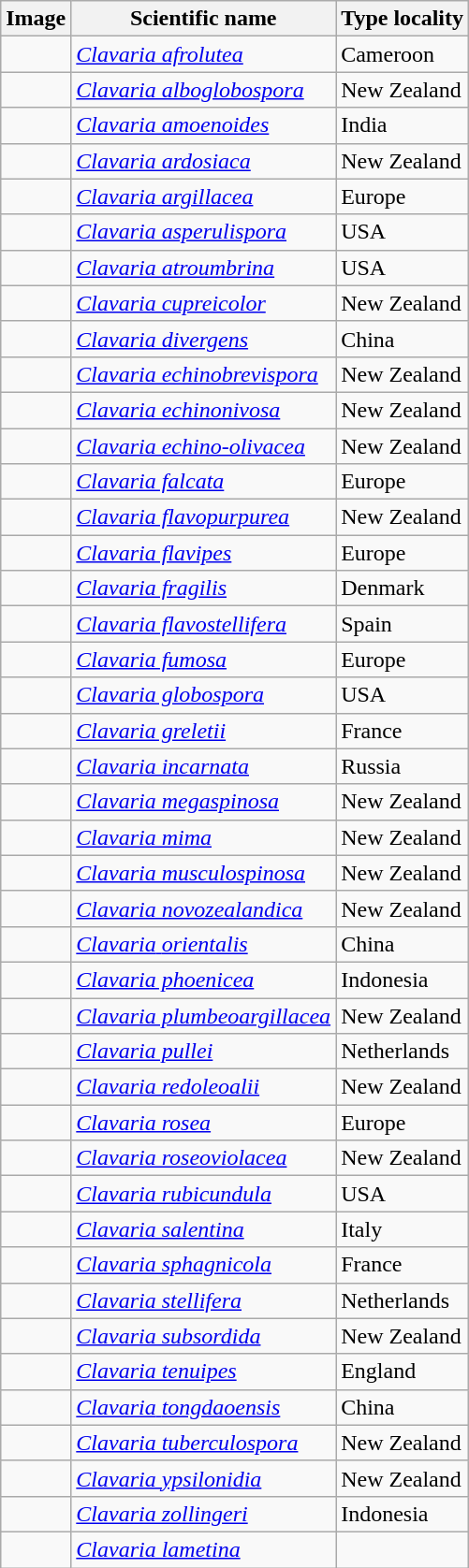<table class="wikitable">
<tr>
<th>Image</th>
<th>Scientific name</th>
<th>Type locality</th>
</tr>
<tr>
<td></td>
<td><em><a href='#'>Clavaria afrolutea</a></em></td>
<td>Cameroon</td>
</tr>
<tr>
<td></td>
<td><em><a href='#'>Clavaria alboglobospora</a></em></td>
<td>New Zealand</td>
</tr>
<tr>
<td></td>
<td><em><a href='#'>Clavaria amoenoides</a></em></td>
<td>India</td>
</tr>
<tr>
<td></td>
<td><em><a href='#'>Clavaria ardosiaca</a></em></td>
<td>New Zealand</td>
</tr>
<tr>
<td></td>
<td><em><a href='#'>Clavaria argillacea</a></em></td>
<td>Europe</td>
</tr>
<tr>
<td></td>
<td><em><a href='#'>Clavaria asperulispora</a></em></td>
<td>USA</td>
</tr>
<tr>
<td></td>
<td><em><a href='#'>Clavaria atroumbrina</a></em></td>
<td>USA</td>
</tr>
<tr>
<td></td>
<td><em><a href='#'>Clavaria cupreicolor</a></em></td>
<td>New Zealand</td>
</tr>
<tr>
<td></td>
<td><em><a href='#'>Clavaria divergens</a></em></td>
<td>China</td>
</tr>
<tr>
<td></td>
<td><em><a href='#'>Clavaria echinobrevispora</a></em></td>
<td>New Zealand</td>
</tr>
<tr>
<td></td>
<td><em><a href='#'>Clavaria echinonivosa</a></em></td>
<td>New Zealand</td>
</tr>
<tr>
<td></td>
<td><em><a href='#'>Clavaria echino-olivacea</a></em></td>
<td>New Zealand</td>
</tr>
<tr>
<td></td>
<td><em><a href='#'>Clavaria falcata</a></em></td>
<td>Europe</td>
</tr>
<tr>
<td></td>
<td><em><a href='#'>Clavaria flavopurpurea</a></em></td>
<td>New Zealand</td>
</tr>
<tr>
<td></td>
<td><em><a href='#'>Clavaria flavipes</a></em></td>
<td>Europe</td>
</tr>
<tr>
<td></td>
<td><em><a href='#'>Clavaria fragilis</a></em></td>
<td>Denmark</td>
</tr>
<tr>
<td></td>
<td><em><a href='#'>Clavaria flavostellifera</a></em></td>
<td>Spain</td>
</tr>
<tr>
<td></td>
<td><em><a href='#'>Clavaria fumosa</a></em></td>
<td>Europe</td>
</tr>
<tr>
<td></td>
<td><em><a href='#'>Clavaria globospora</a></em></td>
<td>USA</td>
</tr>
<tr>
<td></td>
<td><em><a href='#'>Clavaria greletii</a></em></td>
<td>France</td>
</tr>
<tr>
<td></td>
<td><em><a href='#'>Clavaria incarnata</a></em></td>
<td>Russia</td>
</tr>
<tr>
<td></td>
<td><em><a href='#'>Clavaria megaspinosa</a></em></td>
<td>New Zealand</td>
</tr>
<tr>
<td></td>
<td><em><a href='#'>Clavaria mima</a></em></td>
<td>New Zealand</td>
</tr>
<tr>
<td></td>
<td><em><a href='#'>Clavaria musculospinosa</a></em></td>
<td>New Zealand</td>
</tr>
<tr>
<td></td>
<td><em><a href='#'>Clavaria novozealandica</a></em></td>
<td>New Zealand</td>
</tr>
<tr>
<td></td>
<td><a href='#'><em>Clavaria</em> <em>orientalis</em></a></td>
<td>China</td>
</tr>
<tr>
<td></td>
<td><em><a href='#'>Clavaria phoenicea</a></em></td>
<td>Indonesia</td>
</tr>
<tr>
<td></td>
<td><em><a href='#'>Clavaria plumbeoargillacea</a></em></td>
<td>New Zealand</td>
</tr>
<tr>
<td></td>
<td><em><a href='#'>Clavaria pullei</a></em></td>
<td>Netherlands</td>
</tr>
<tr>
<td></td>
<td><em><a href='#'>Clavaria redoleoalii</a></em></td>
<td>New Zealand</td>
</tr>
<tr>
<td></td>
<td><em><a href='#'>Clavaria rosea</a></em></td>
<td>Europe</td>
</tr>
<tr>
<td></td>
<td><em><a href='#'>Clavaria roseoviolacea</a></em></td>
<td>New Zealand</td>
</tr>
<tr>
<td></td>
<td><em><a href='#'>Clavaria rubicundula</a></em></td>
<td>USA</td>
</tr>
<tr>
<td></td>
<td><em><a href='#'>Clavaria salentina</a></em></td>
<td>Italy</td>
</tr>
<tr>
<td></td>
<td><em><a href='#'>Clavaria sphagnicola</a></em></td>
<td>France</td>
</tr>
<tr>
<td></td>
<td><em><a href='#'>Clavaria stellifera</a></em></td>
<td>Netherlands</td>
</tr>
<tr>
<td></td>
<td><em><a href='#'>Clavaria subsordida</a></em></td>
<td>New Zealand</td>
</tr>
<tr>
<td></td>
<td><em><a href='#'>Clavaria tenuipes</a></em></td>
<td>England</td>
</tr>
<tr>
<td></td>
<td><a href='#'><em>Clavaria</em> <em>tongdaoensis</em></a></td>
<td>China</td>
</tr>
<tr>
<td></td>
<td><em><a href='#'>Clavaria tuberculospora</a></em></td>
<td>New Zealand</td>
</tr>
<tr>
<td></td>
<td><em><a href='#'>Clavaria ypsilonidia</a></em></td>
<td>New Zealand</td>
</tr>
<tr>
<td></td>
<td><em><a href='#'>Clavaria zollingeri</a></em></td>
<td>Indonesia</td>
</tr>
<tr>
<td></td>
<td><em><a href='#'>Clavaria lametina </a></em></td>
<td></td>
</tr>
</table>
